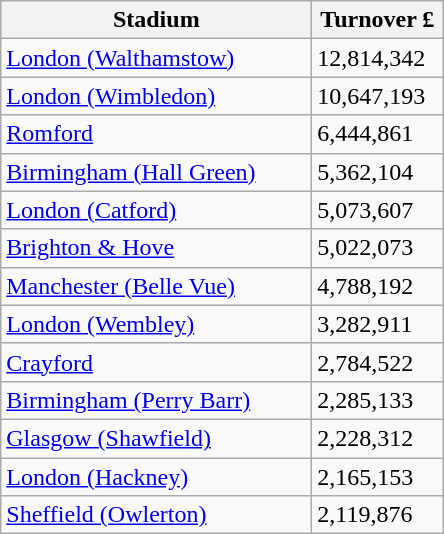<table class="wikitable">
<tr>
<th width=200>Stadium</th>
<th width=80>Turnover £</th>
</tr>
<tr>
<td><a href='#'>London (Walthamstow)</a></td>
<td>12,814,342</td>
</tr>
<tr>
<td><a href='#'>London (Wimbledon)</a></td>
<td>10,647,193</td>
</tr>
<tr>
<td><a href='#'>Romford</a></td>
<td>6,444,861</td>
</tr>
<tr>
<td><a href='#'>Birmingham (Hall Green)</a></td>
<td>5,362,104</td>
</tr>
<tr>
<td><a href='#'>London (Catford)</a></td>
<td>5,073,607</td>
</tr>
<tr>
<td><a href='#'>Brighton & Hove</a></td>
<td>5,022,073</td>
</tr>
<tr>
<td><a href='#'>Manchester (Belle Vue)</a></td>
<td>4,788,192</td>
</tr>
<tr>
<td><a href='#'>London (Wembley)</a></td>
<td>3,282,911</td>
</tr>
<tr>
<td><a href='#'>Crayford</a></td>
<td>2,784,522</td>
</tr>
<tr>
<td><a href='#'>Birmingham (Perry Barr)</a></td>
<td>2,285,133</td>
</tr>
<tr>
<td><a href='#'>Glasgow (Shawfield)</a></td>
<td>2,228,312</td>
</tr>
<tr>
<td><a href='#'>London (Hackney)</a></td>
<td>2,165,153</td>
</tr>
<tr>
<td><a href='#'>Sheffield (Owlerton)</a></td>
<td>2,119,876</td>
</tr>
</table>
